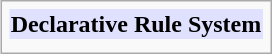<table class=infobox>
<tr>
<td align=center style="background:#e0e0ff"><strong>Declarative Rule System</strong></td>
</tr>
<tr>
<td></td>
</tr>
</table>
